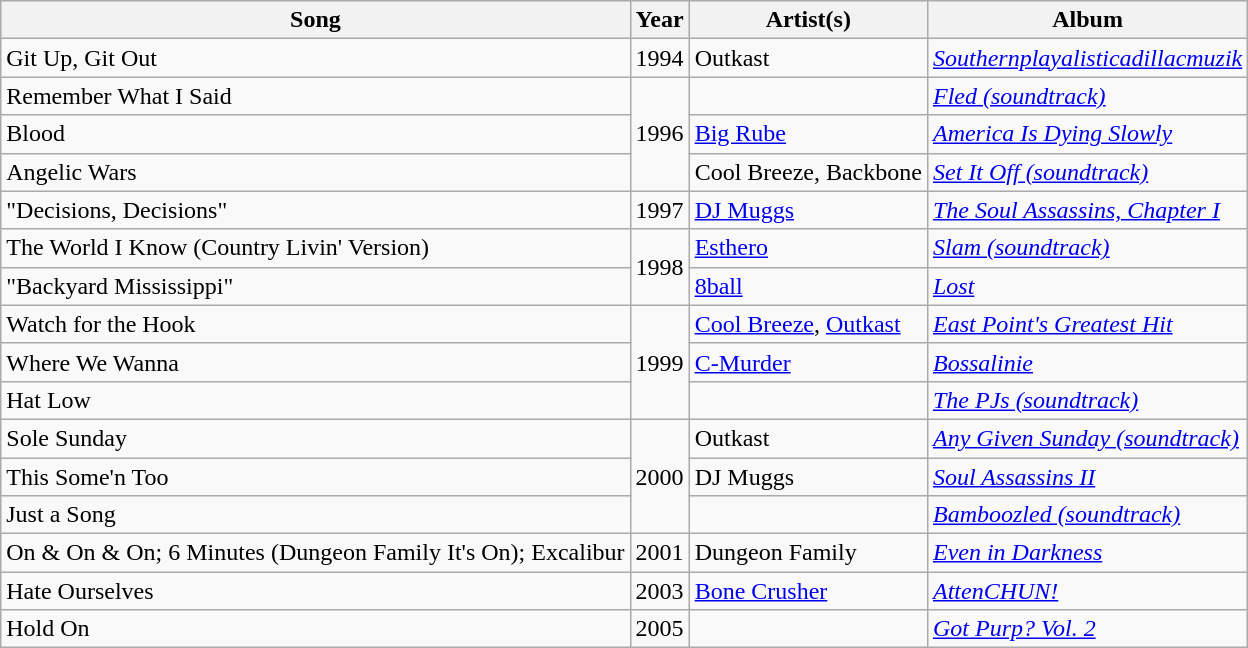<table class="wikitable">
<tr>
<th>Song</th>
<th>Year</th>
<th>Artist(s)</th>
<th>Album</th>
</tr>
<tr>
<td>Git Up, Git Out</td>
<td>1994</td>
<td>Outkast</td>
<td><em><a href='#'>Southernplayalisticadillacmuzik</a></em></td>
</tr>
<tr>
<td>Remember What I Said</td>
<td rowspan="3">1996</td>
<td></td>
<td><em><a href='#'>Fled (soundtrack)</a></em></td>
</tr>
<tr>
<td>Blood</td>
<td><a href='#'>Big Rube</a></td>
<td><em><a href='#'>America Is Dying Slowly</a></em></td>
</tr>
<tr>
<td>Angelic Wars</td>
<td>Cool Breeze, Backbone</td>
<td><em><a href='#'>Set It Off (soundtrack)</a></em></td>
</tr>
<tr>
<td>"Decisions, Decisions"</td>
<td>1997</td>
<td><a href='#'>DJ Muggs</a></td>
<td><em><a href='#'>The Soul Assassins, Chapter I</a></em></td>
</tr>
<tr>
<td>The World I Know (Country Livin' Version)</td>
<td rowspan="2">1998</td>
<td><a href='#'>Esthero</a></td>
<td><em><a href='#'>Slam (soundtrack)</a></em></td>
</tr>
<tr>
<td>"Backyard Mississippi"</td>
<td><a href='#'>8ball</a></td>
<td><a href='#'><em>Lost</em></a></td>
</tr>
<tr>
<td>Watch for the Hook</td>
<td rowspan="3">1999</td>
<td><a href='#'>Cool Breeze</a>, <a href='#'>Outkast</a></td>
<td><em><a href='#'>East Point's Greatest Hit</a></em></td>
</tr>
<tr>
<td>Where We Wanna</td>
<td><a href='#'>C-Murder</a></td>
<td><em><a href='#'>Bossalinie</a></em></td>
</tr>
<tr>
<td>Hat Low</td>
<td></td>
<td><em><a href='#'>The PJs (soundtrack)</a></em></td>
</tr>
<tr>
<td>Sole Sunday</td>
<td rowspan="3">2000</td>
<td>Outkast</td>
<td><em><a href='#'>Any Given Sunday (soundtrack)</a></em></td>
</tr>
<tr>
<td>This Some'n Too</td>
<td>DJ Muggs</td>
<td><em><a href='#'>Soul Assassins II</a></em></td>
</tr>
<tr>
<td>Just a Song</td>
<td></td>
<td><em><a href='#'>Bamboozled (soundtrack)</a></em></td>
</tr>
<tr>
<td>On & On & On; 6 Minutes (Dungeon Family It's On); Excalibur</td>
<td>2001</td>
<td>Dungeon Family</td>
<td><em><a href='#'>Even in Darkness</a></em></td>
</tr>
<tr>
<td>Hate Ourselves</td>
<td>2003</td>
<td><a href='#'>Bone Crusher</a></td>
<td><em><a href='#'>AttenCHUN!</a></em></td>
</tr>
<tr>
<td>Hold On</td>
<td>2005</td>
<td></td>
<td><em><a href='#'>Got Purp? Vol. 2</a></em></td>
</tr>
</table>
